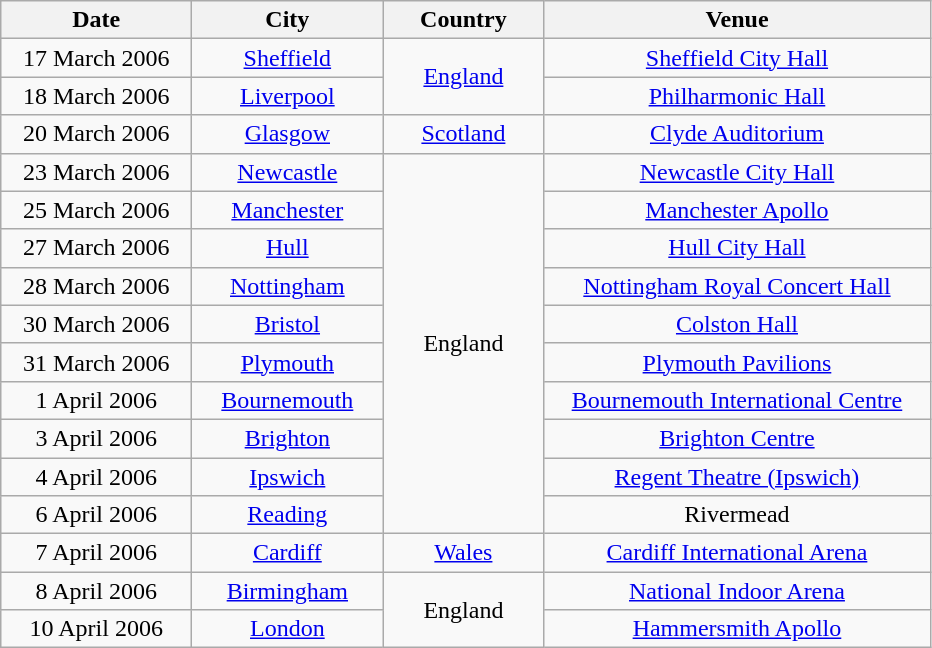<table class="wikitable">
<tr>
<th style="width:120px;">Date</th>
<th style="width:120px;">City</th>
<th style="width:100px;">Country</th>
<th style="width:250px;">Venue</th>
</tr>
<tr style="text-align:center;">
<td>17 March 2006</td>
<td><a href='#'>Sheffield</a></td>
<td rowspan="2"><a href='#'>England</a></td>
<td><a href='#'>Sheffield City Hall</a></td>
</tr>
<tr style="text-align:center;">
<td>18 March 2006</td>
<td><a href='#'>Liverpool</a></td>
<td><a href='#'>Philharmonic Hall</a></td>
</tr>
<tr style="text-align:center;">
<td>20 March 2006</td>
<td><a href='#'>Glasgow</a></td>
<td><a href='#'>Scotland</a></td>
<td><a href='#'>Clyde Auditorium</a></td>
</tr>
<tr>
<td style="text-align:center;">23 March 2006</td>
<td style="text-align:center;"><a href='#'>Newcastle</a></td>
<td style="text-align:center;" rowspan="10">England</td>
<td style="text-align:center;"><a href='#'>Newcastle City Hall</a></td>
</tr>
<tr style="text-align:center;">
<td>25 March 2006</td>
<td><a href='#'>Manchester</a></td>
<td><a href='#'>Manchester Apollo</a></td>
</tr>
<tr>
<td style="text-align:center;">27 March 2006</td>
<td style="text-align:center;"><a href='#'>Hull</a></td>
<td style="text-align:center;"><a href='#'>Hull City Hall</a></td>
</tr>
<tr style="text-align:center;">
<td>28 March 2006</td>
<td><a href='#'>Nottingham</a></td>
<td><a href='#'>Nottingham Royal Concert Hall</a></td>
</tr>
<tr style="text-align:center;">
<td>30 March 2006</td>
<td><a href='#'>Bristol</a></td>
<td><a href='#'>Colston Hall</a></td>
</tr>
<tr style="text-align:center;">
<td>31 March 2006</td>
<td><a href='#'>Plymouth</a></td>
<td><a href='#'>Plymouth Pavilions</a></td>
</tr>
<tr style="text-align:center;">
<td>1 April 2006</td>
<td><a href='#'>Bournemouth</a></td>
<td><a href='#'>Bournemouth International Centre</a></td>
</tr>
<tr style="text-align:center;">
<td>3 April 2006</td>
<td><a href='#'>Brighton</a></td>
<td><a href='#'>Brighton Centre</a></td>
</tr>
<tr style="text-align:center;">
<td>4 April 2006</td>
<td><a href='#'>Ipswich</a></td>
<td><a href='#'>Regent Theatre (Ipswich)</a></td>
</tr>
<tr>
<td style="text-align:center;">6 April 2006</td>
<td style="text-align:center;"><a href='#'>Reading</a></td>
<td style="text-align:center;">Rivermead</td>
</tr>
<tr style="text-align:center;">
<td>7 April 2006</td>
<td><a href='#'>Cardiff</a></td>
<td><a href='#'>Wales</a></td>
<td><a href='#'>Cardiff International Arena</a></td>
</tr>
<tr style="text-align:center;">
<td>8 April 2006</td>
<td><a href='#'>Birmingham</a></td>
<td rowspan="2">England</td>
<td><a href='#'>National Indoor Arena</a></td>
</tr>
<tr style="text-align:center;">
<td>10 April 2006</td>
<td><a href='#'>London</a></td>
<td><a href='#'>Hammersmith Apollo</a></td>
</tr>
</table>
